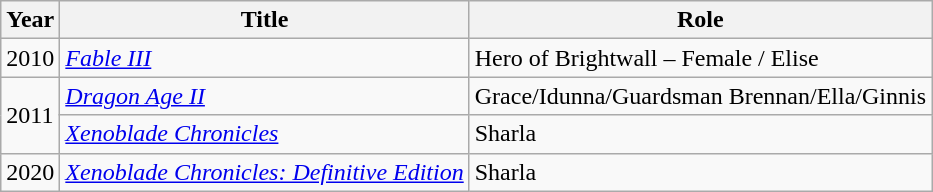<table class="wikitable sortable">
<tr>
<th>Year</th>
<th>Title</th>
<th>Role</th>
</tr>
<tr>
<td>2010</td>
<td><em><a href='#'>Fable III</a></em></td>
<td>Hero of Brightwall – Female / Elise</td>
</tr>
<tr>
<td rowspan="2">2011</td>
<td><em><a href='#'>Dragon Age II</a></em></td>
<td>Grace/Idunna/Guardsman Brennan/Ella/Ginnis</td>
</tr>
<tr>
<td><em><a href='#'>Xenoblade Chronicles</a></em></td>
<td>Sharla</td>
</tr>
<tr>
<td>2020</td>
<td><em><a href='#'>Xenoblade Chronicles: Definitive Edition</a></em></td>
<td>Sharla</td>
</tr>
</table>
